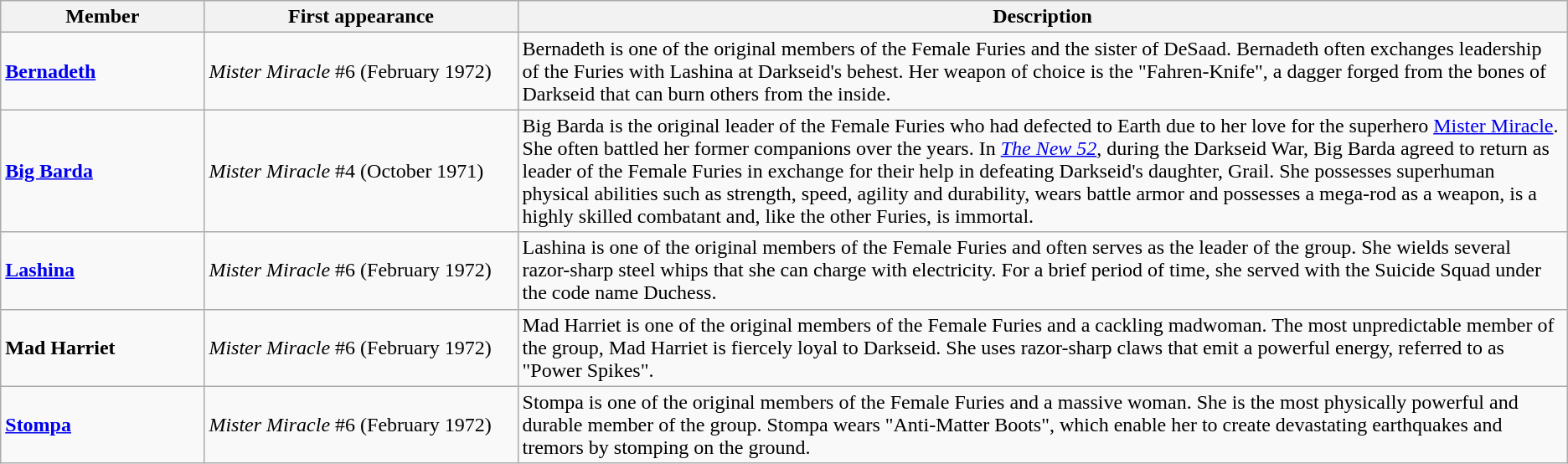<table class="wikitable">
<tr>
<th width="13%">Member</th>
<th width="20%">First appearance</th>
<th width="67%">Description</th>
</tr>
<tr>
<td><strong><a href='#'>Bernadeth</a></strong></td>
<td><em>Mister Miracle</em> #6 (February 1972)</td>
<td>Bernadeth is one of the original members of the Female Furies and the sister of DeSaad. Bernadeth often exchanges leadership of the Furies with Lashina at Darkseid's behest. Her weapon of choice is the "Fahren-Knife", a dagger forged from the bones of Darkseid that can burn others from the inside.</td>
</tr>
<tr>
<td><strong><a href='#'>Big Barda</a></strong></td>
<td><em>Mister Miracle</em> #4 (October 1971)</td>
<td>Big Barda is the original leader of the Female Furies who had defected to Earth due to her love for the superhero <a href='#'>Mister Miracle</a>. She often battled her former companions over the years. In <em><a href='#'>The New 52</a></em>, during the Darkseid War, Big Barda agreed to return as leader of the Female Furies in exchange for their help in defeating Darkseid's daughter, Grail.  She possesses superhuman physical abilities such as strength, speed, agility and durability, wears battle armor and possesses a mega-rod as a weapon, is a highly skilled combatant and, like the other Furies, is immortal.</td>
</tr>
<tr>
<td><strong><a href='#'>Lashina</a></strong></td>
<td><em>Mister Miracle</em> #6 (February 1972)</td>
<td>Lashina is one of the original members of the Female Furies and often serves as the leader of the group. She wields several razor-sharp steel whips that she can charge with electricity. For a brief period of time, she served with the Suicide Squad under the code name Duchess.</td>
</tr>
<tr>
<td><strong>Mad Harriet</strong></td>
<td><em>Mister Miracle</em> #6 (February 1972)</td>
<td>Mad Harriet is one of the original members of the Female Furies and a cackling madwoman. The most unpredictable member of the group, Mad Harriet is fiercely loyal to Darkseid. She uses razor-sharp claws that emit a powerful energy, referred to as "Power Spikes".</td>
</tr>
<tr>
<td><strong><a href='#'>Stompa</a></strong></td>
<td><em>Mister Miracle</em> #6 (February 1972)</td>
<td>Stompa is one of the original members of the Female Furies and a massive woman. She is the most physically powerful and durable member of the group. Stompa wears "Anti-Matter Boots", which enable her to create devastating earthquakes and tremors by stomping on the ground.</td>
</tr>
</table>
